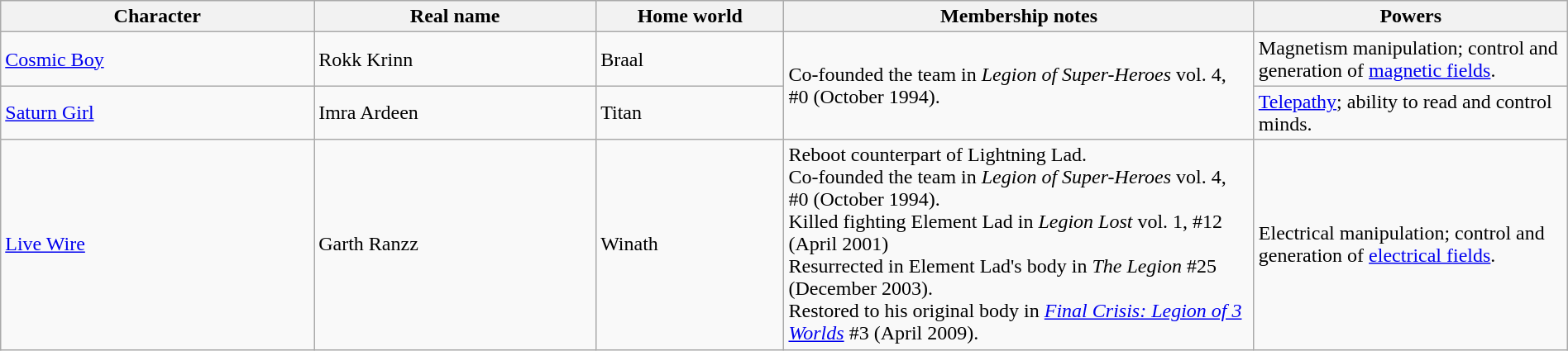<table class="wikitable" width=100%>
<tr>
<th width=20%>Character</th>
<th width=18%>Real name</th>
<th width=12%>Home world</th>
<th width=30%>Membership notes</th>
<th width=20%>Powers</th>
</tr>
<tr>
<td><a href='#'>Cosmic Boy</a></td>
<td>Rokk Krinn</td>
<td>Braal</td>
<td rowspan=2>Co-founded the team in <em>Legion of Super-Heroes</em> vol. 4, #0 (October 1994).</td>
<td>Magnetism manipulation; control and generation of <a href='#'>magnetic fields</a>.</td>
</tr>
<tr>
<td><a href='#'>Saturn Girl</a></td>
<td>Imra Ardeen</td>
<td>Titan</td>
<td><a href='#'>Telepathy</a>; ability to read and control minds.</td>
</tr>
<tr>
<td><a href='#'>Live Wire</a> </td>
<td>Garth Ranzz</td>
<td>Winath</td>
<td>Reboot counterpart of Lightning Lad.<br>Co-founded the team in <em>Legion of Super-Heroes</em> vol. 4, #0 (October 1994).<br>Killed fighting Element Lad in <em>Legion Lost</em> vol. 1, #12 (April 2001)<br>Resurrected in Element Lad's body in <em>The Legion</em> #25 (December 2003).<br>Restored to his original body in <em><a href='#'>Final Crisis: Legion of 3 Worlds</a></em> #3 (April 2009).</td>
<td>Electrical manipulation; control and generation of <a href='#'>electrical fields</a>.</td>
</tr>
</table>
